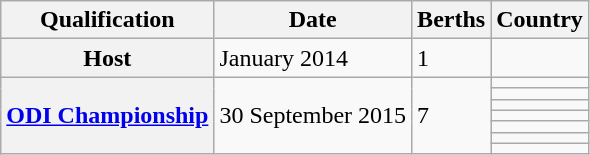<table class="wikitable">
<tr>
<th>Qualification</th>
<th>Date</th>
<th>Berths</th>
<th>Country</th>
</tr>
<tr>
<th>Host</th>
<td>January 2014</td>
<td>1</td>
<td></td>
</tr>
<tr>
<th rowspan="7"><a href='#'>ODI Championship</a></th>
<td rowspan="7">30 September 2015</td>
<td rowspan="7">7</td>
<td></td>
</tr>
<tr>
<td></td>
</tr>
<tr>
<td></td>
</tr>
<tr>
<td></td>
</tr>
<tr>
<td></td>
</tr>
<tr>
<td></td>
</tr>
<tr>
<td></td>
</tr>
</table>
